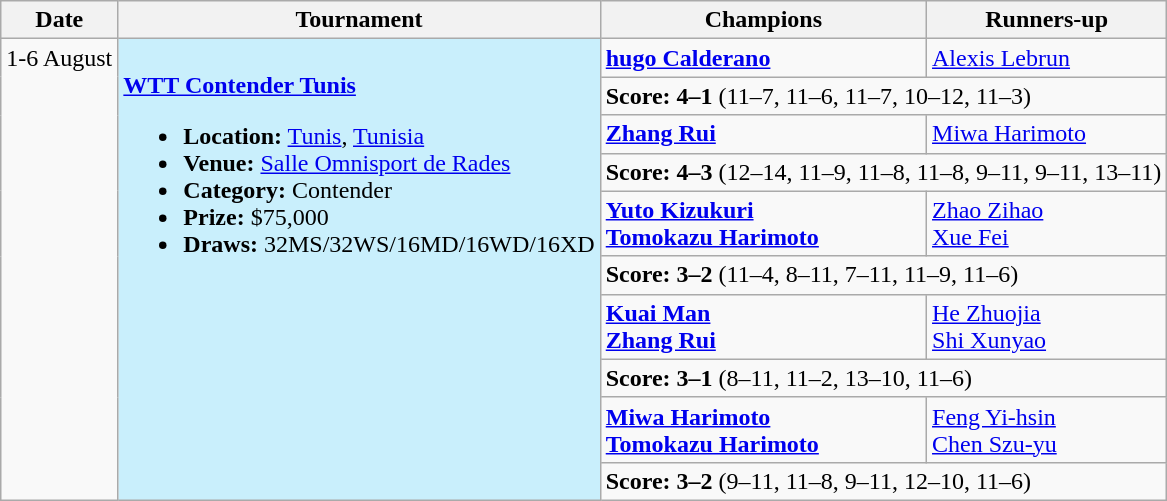<table class="wikitable">
<tr>
<th scope=col>Date</th>
<th scope=col>Tournament</th>
<th scope=col>Champions</th>
<th scope=col>Runners-up</th>
</tr>
<tr valign=top>
<td rowspan=10>1-6 August</td>
<td style="background:#C9EFFC;" rowspan="10"><br><strong><a href='#'>WTT Contender Tunis</a></strong><ul><li><strong>Location:</strong> <a href='#'>Tunis</a>, <a href='#'>Tunisia</a></li><li><strong>Venue:</strong> <a href='#'>Salle Omnisport de Rades</a></li><li><strong>Category:</strong> Contender</li><li><strong>Prize:</strong> $75,000</li><li><strong>Draws:</strong> 32MS/32WS/16MD/16WD/16XD</li></ul></td>
<td><strong> <a href='#'>hugo Calderano</a></strong></td>
<td> <a href='#'>Alexis Lebrun</a></td>
</tr>
<tr>
<td colspan=2><strong>Score: 4–1</strong> (11–7, 11–6, 11–7, 10–12, 11–3)</td>
</tr>
<tr valign=top>
<td><strong> <a href='#'>Zhang Rui</a></strong></td>
<td> <a href='#'>Miwa Harimoto</a></td>
</tr>
<tr>
<td colspan=2><strong>Score: 4–3</strong> (12–14, 11–9, 11–8, 11–8, 9–11, 9–11, 13–11)</td>
</tr>
<tr valign=top>
<td><strong> <a href='#'>Yuto Kizukuri</a><br> <a href='#'>Tomokazu Harimoto</a></strong></td>
<td> <a href='#'>Zhao Zihao</a><br> <a href='#'>Xue Fei</a></td>
</tr>
<tr>
<td colspan=2><strong>Score: 3–2</strong> (11–4, 8–11, 7–11, 11–9, 11–6)</td>
</tr>
<tr valign=top>
<td><strong> <a href='#'>Kuai Man</a><br> <a href='#'>Zhang Rui</a></strong></td>
<td> <a href='#'>He Zhuojia</a><br> <a href='#'>Shi Xunyao</a></td>
</tr>
<tr>
<td colspan=2><strong>Score: 3–1</strong> (8–11, 11–2, 13–10, 11–6)</td>
</tr>
<tr valign=top>
<td><strong> <a href='#'>Miwa Harimoto</a><br> <a href='#'>Tomokazu Harimoto</a></strong></td>
<td> <a href='#'>Feng Yi-hsin</a><br> <a href='#'>Chen Szu-yu</a></td>
</tr>
<tr>
<td colspan=2><strong>Score: 3–2</strong> (9–11, 11–8, 9–11, 12–10, 11–6)</td>
</tr>
</table>
